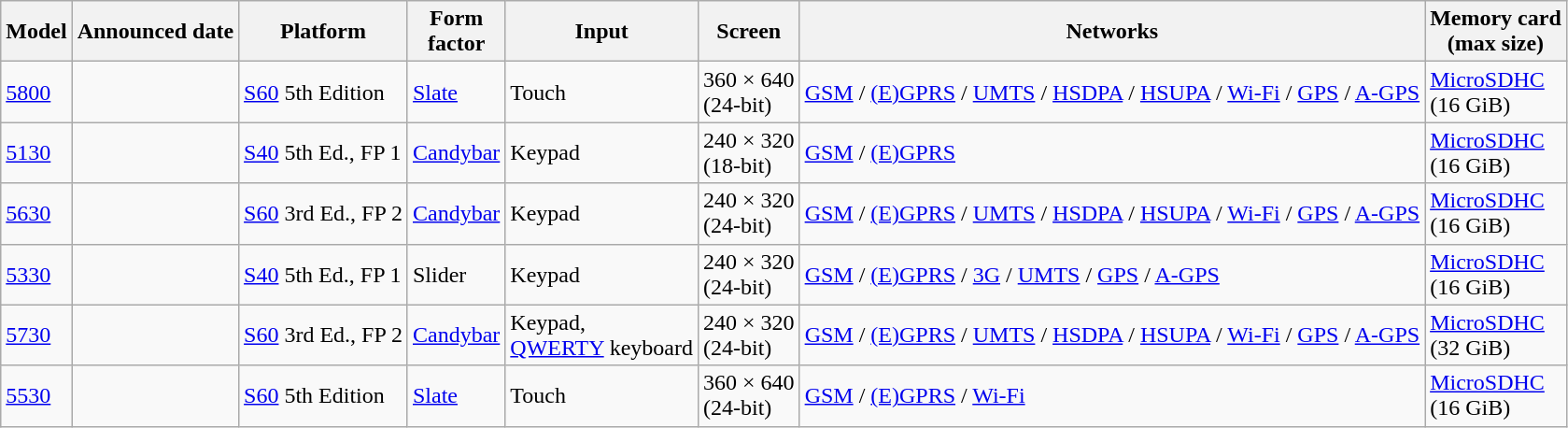<table class="wikitable sortable">
<tr>
<th>Model</th>
<th>Announced date</th>
<th>Platform</th>
<th>Form<br>factor</th>
<th>Input</th>
<th>Screen</th>
<th>Networks</th>
<th>Memory card<br>(max size)</th>
</tr>
<tr>
<td><a href='#'>5800</a></td>
<td></td>
<td><a href='#'>S60</a> 5th Edition</td>
<td><a href='#'>Slate</a></td>
<td>Touch</td>
<td>360 × 640<br>(24-bit)</td>
<td><a href='#'>GSM</a> / <a href='#'>(E)GPRS</a> / <a href='#'>UMTS</a> / <a href='#'>HSDPA</a> / <a href='#'>HSUPA</a> / <a href='#'>Wi-Fi</a> / <a href='#'>GPS</a> / <a href='#'>A-GPS</a></td>
<td><a href='#'>MicroSDHC</a><br>(16 GiB)</td>
</tr>
<tr>
<td><a href='#'>5130</a></td>
<td></td>
<td><a href='#'>S40</a> 5th Ed., FP 1</td>
<td><a href='#'>Candybar</a></td>
<td>Keypad</td>
<td>240 × 320<br>(18-bit)</td>
<td><a href='#'>GSM</a> / <a href='#'>(E)GPRS</a></td>
<td><a href='#'>MicroSDHC</a><br>(16 GiB)</td>
</tr>
<tr>
<td><a href='#'>5630</a></td>
<td></td>
<td><a href='#'>S60</a> 3rd Ed., FP 2</td>
<td><a href='#'>Candybar</a></td>
<td>Keypad</td>
<td>240 × 320<br>(24-bit)</td>
<td><a href='#'>GSM</a> / <a href='#'>(E)GPRS</a> / <a href='#'>UMTS</a> / <a href='#'>HSDPA</a> / <a href='#'>HSUPA</a> / <a href='#'>Wi-Fi</a> / <a href='#'>GPS</a> / <a href='#'>A-GPS</a></td>
<td><a href='#'>MicroSDHC</a><br>(16 GiB)</td>
</tr>
<tr>
<td><a href='#'>5330</a></td>
<td></td>
<td><a href='#'>S40</a> 5th Ed., FP 1</td>
<td>Slider</td>
<td>Keypad</td>
<td>240 × 320<br>(24-bit)</td>
<td><a href='#'>GSM</a> / <a href='#'>(E)GPRS</a> / <a href='#'>3G</a> / <a href='#'>UMTS</a> / <a href='#'>GPS</a> / <a href='#'>A-GPS</a></td>
<td><a href='#'>MicroSDHC</a><br>(16 GiB)</td>
</tr>
<tr>
<td><a href='#'>5730</a></td>
<td></td>
<td><a href='#'>S60</a> 3rd Ed., FP 2</td>
<td><a href='#'>Candybar</a></td>
<td>Keypad,<br><a href='#'>QWERTY</a> keyboard</td>
<td>240 × 320<br>(24-bit)</td>
<td><a href='#'>GSM</a> / <a href='#'>(E)GPRS</a> / <a href='#'>UMTS</a> / <a href='#'>HSDPA</a> / <a href='#'>HSUPA</a> / <a href='#'>Wi-Fi</a> / <a href='#'>GPS</a> / <a href='#'>A-GPS</a></td>
<td><a href='#'>MicroSDHC</a><br>(32 GiB)</td>
</tr>
<tr>
<td><a href='#'>5530</a></td>
<td></td>
<td><a href='#'>S60</a> 5th Edition</td>
<td><a href='#'>Slate</a></td>
<td>Touch</td>
<td>360 × 640<br>(24-bit)</td>
<td><a href='#'>GSM</a> / <a href='#'>(E)GPRS</a> / <a href='#'>Wi-Fi</a></td>
<td><a href='#'>MicroSDHC</a><br>(16 GiB)</td>
</tr>
</table>
